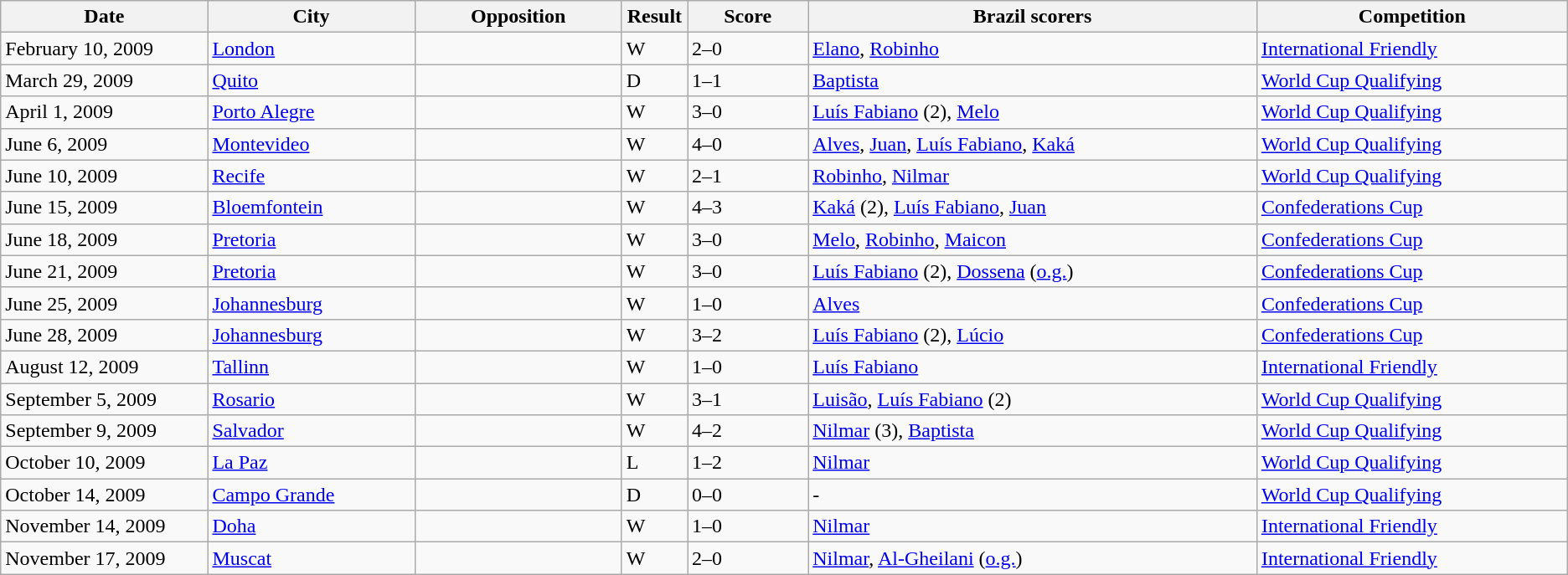<table class="wikitable" style="text-align: left;">
<tr>
<th width=12%>Date</th>
<th width=12%>City</th>
<th width=12%>Opposition</th>
<th width=1%>Result</th>
<th width=7%>Score</th>
<th width=26%>Brazil scorers</th>
<th width=18%>Competition</th>
</tr>
<tr>
<td>February 10, 2009</td>
<td> <a href='#'>London</a></td>
<td></td>
<td>W</td>
<td>2–0</td>
<td><a href='#'>Elano</a>, <a href='#'>Robinho</a></td>
<td><a href='#'>International Friendly</a></td>
</tr>
<tr>
<td>March 29, 2009</td>
<td> <a href='#'>Quito</a></td>
<td></td>
<td>D</td>
<td>1–1</td>
<td><a href='#'>Baptista</a></td>
<td><a href='#'>World Cup Qualifying</a></td>
</tr>
<tr>
<td>April 1, 2009</td>
<td> <a href='#'>Porto Alegre</a></td>
<td></td>
<td>W</td>
<td>3–0</td>
<td><a href='#'>Luís Fabiano</a> (2), <a href='#'>Melo</a></td>
<td><a href='#'>World Cup Qualifying</a></td>
</tr>
<tr>
<td>June 6, 2009</td>
<td> <a href='#'>Montevideo</a></td>
<td></td>
<td>W</td>
<td>4–0</td>
<td><a href='#'>Alves</a>, <a href='#'>Juan</a>, <a href='#'>Luís Fabiano</a>, <a href='#'>Kaká</a></td>
<td><a href='#'>World Cup Qualifying</a></td>
</tr>
<tr>
<td>June 10, 2009</td>
<td> <a href='#'>Recife</a></td>
<td></td>
<td>W</td>
<td>2–1</td>
<td><a href='#'>Robinho</a>, <a href='#'>Nilmar</a></td>
<td><a href='#'>World Cup Qualifying</a></td>
</tr>
<tr>
<td>June 15, 2009</td>
<td> <a href='#'>Bloemfontein</a></td>
<td></td>
<td>W</td>
<td>4–3</td>
<td><a href='#'>Kaká</a> (2), <a href='#'>Luís Fabiano</a>, <a href='#'>Juan</a></td>
<td><a href='#'>Confederations Cup</a></td>
</tr>
<tr>
<td>June 18, 2009</td>
<td> <a href='#'>Pretoria</a></td>
<td></td>
<td>W</td>
<td>3–0</td>
<td><a href='#'>Melo</a>, <a href='#'>Robinho</a>, <a href='#'>Maicon</a></td>
<td><a href='#'>Confederations Cup</a></td>
</tr>
<tr>
<td>June 21, 2009</td>
<td> <a href='#'>Pretoria</a></td>
<td></td>
<td>W</td>
<td>3–0</td>
<td><a href='#'>Luís Fabiano</a> (2), <a href='#'>Dossena</a> (<a href='#'>o.g.</a>)</td>
<td><a href='#'>Confederations Cup</a></td>
</tr>
<tr>
<td>June 25, 2009</td>
<td> <a href='#'>Johannesburg</a></td>
<td></td>
<td>W</td>
<td>1–0</td>
<td><a href='#'>Alves</a></td>
<td><a href='#'>Confederations Cup</a></td>
</tr>
<tr>
<td>June 28, 2009</td>
<td> <a href='#'>Johannesburg</a></td>
<td></td>
<td>W</td>
<td>3–2</td>
<td><a href='#'>Luís Fabiano</a> (2), <a href='#'>Lúcio</a></td>
<td><a href='#'>Confederations Cup</a></td>
</tr>
<tr>
<td>August 12, 2009</td>
<td> <a href='#'>Tallinn</a></td>
<td></td>
<td>W</td>
<td>1–0</td>
<td><a href='#'>Luís Fabiano</a></td>
<td><a href='#'>International Friendly</a></td>
</tr>
<tr>
<td>September 5, 2009</td>
<td> <a href='#'>Rosario</a></td>
<td></td>
<td>W</td>
<td>3–1</td>
<td><a href='#'>Luisão</a>, <a href='#'>Luís Fabiano</a> (2)</td>
<td><a href='#'>World Cup Qualifying</a></td>
</tr>
<tr>
<td>September 9, 2009</td>
<td> <a href='#'>Salvador</a></td>
<td></td>
<td>W</td>
<td>4–2</td>
<td><a href='#'>Nilmar</a> (3), <a href='#'>Baptista</a></td>
<td><a href='#'>World Cup Qualifying</a></td>
</tr>
<tr>
<td>October 10, 2009</td>
<td> <a href='#'>La Paz</a></td>
<td></td>
<td>L</td>
<td>1–2</td>
<td><a href='#'>Nilmar</a></td>
<td><a href='#'>World Cup Qualifying</a></td>
</tr>
<tr>
<td>October 14, 2009</td>
<td> <a href='#'>Campo Grande</a></td>
<td></td>
<td>D</td>
<td>0–0</td>
<td>-</td>
<td><a href='#'>World Cup Qualifying</a></td>
</tr>
<tr>
<td>November 14, 2009</td>
<td> <a href='#'>Doha</a></td>
<td></td>
<td>W</td>
<td>1–0</td>
<td><a href='#'>Nilmar</a></td>
<td><a href='#'>International Friendly</a></td>
</tr>
<tr>
<td>November 17, 2009</td>
<td> <a href='#'>Muscat</a></td>
<td></td>
<td>W</td>
<td>2–0</td>
<td><a href='#'>Nilmar</a>, <a href='#'>Al-Gheilani</a> (<a href='#'>o.g.</a>)</td>
<td><a href='#'>International Friendly</a></td>
</tr>
</table>
